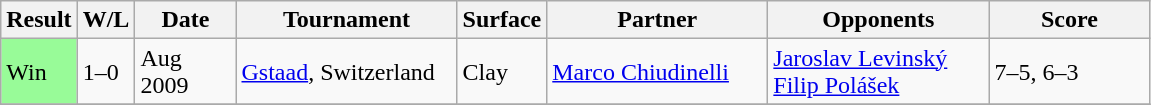<table class="sortable wikitable">
<tr>
<th style="width:40px">Result</th>
<th style="width:30px" class="unsortable">W/L</th>
<th style="width:60px">Date</th>
<th style="width:140px">Tournament</th>
<th style="width:50px">Surface</th>
<th style="width:140px">Partner</th>
<th style="width:140px">Opponents</th>
<th style="width:100px" class="unsortable">Score</th>
</tr>
<tr>
<td style="background:#98fb98;">Win</td>
<td>1–0</td>
<td>Aug 2009</td>
<td><a href='#'>Gstaad</a>, Switzerland</td>
<td>Clay</td>
<td> <a href='#'>Marco Chiudinelli</a></td>
<td> <a href='#'>Jaroslav Levinský</a> <br> <a href='#'>Filip Polášek</a></td>
<td>7–5, 6–3</td>
</tr>
<tr>
</tr>
</table>
